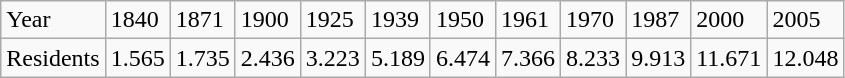<table class="wikitable">
<tr>
<td>Year</td>
<td>1840</td>
<td>1871</td>
<td>1900</td>
<td>1925</td>
<td>1939</td>
<td>1950</td>
<td>1961</td>
<td>1970</td>
<td>1987</td>
<td>2000</td>
<td>2005</td>
</tr>
<tr>
<td>Residents</td>
<td>1.565</td>
<td>1.735</td>
<td>2.436</td>
<td>3.223</td>
<td>5.189</td>
<td>6.474</td>
<td>7.366</td>
<td>8.233</td>
<td>9.913</td>
<td>11.671</td>
<td>12.048</td>
</tr>
</table>
